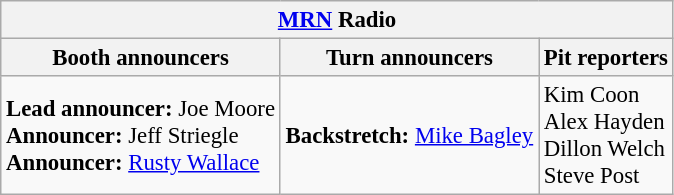<table class="wikitable" style="font-size: 95%">
<tr>
<th colspan="3"><a href='#'>MRN</a> Radio</th>
</tr>
<tr>
<th>Booth announcers</th>
<th>Turn announcers</th>
<th>Pit reporters</th>
</tr>
<tr>
<td><strong>Lead announcer:</strong> Joe Moore<br><strong>Announcer:</strong> Jeff Striegle<br><strong>Announcer:</strong> <a href='#'>Rusty Wallace</a></td>
<td><strong>Backstretch:</strong> <a href='#'>Mike Bagley</a></td>
<td>Kim Coon<br>Alex Hayden<br>Dillon Welch<br>Steve Post</td>
</tr>
</table>
